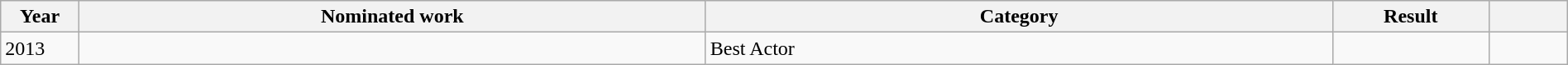<table class="wikitable" style="width:100%;">
<tr>
<th width=5%>Year</th>
<th style="width:40%;">Nominated work</th>
<th style="width:40%;">Category</th>
<th style="width:10%;">Result</th>
<th width=5%></th>
</tr>
<tr>
<td>2013</td>
<td></td>
<td>Best Actor</td>
<td></td>
<td style="text-align:center;"></td>
</tr>
</table>
